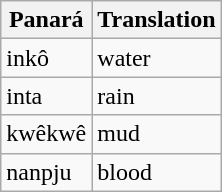<table class="wikitable">
<tr>
<th>Panará</th>
<th>Translation</th>
</tr>
<tr>
<td>inkô</td>
<td>water</td>
</tr>
<tr>
<td>inta</td>
<td>rain</td>
</tr>
<tr>
<td>kwêkwê</td>
<td>mud</td>
</tr>
<tr>
<td>nanpju</td>
<td>blood</td>
</tr>
</table>
